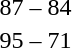<table style="text-align:center">
<tr>
<th width=200></th>
<th width=100></th>
<th width=200></th>
<th></th>
</tr>
<tr>
<td align=right><strong></strong></td>
<td>87 – 84</td>
<td align=left></td>
</tr>
<tr>
<td align=right><strong></strong></td>
<td>95 – 71</td>
<td align=left></td>
</tr>
</table>
